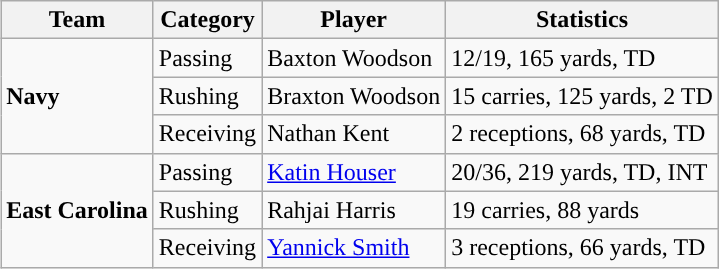<table class="wikitable" style="float: right;">
<tr>
<th>Team</th>
<th>Category</th>
<th>Player</th>
<th>Statistics</th>
</tr>
<tr>
<td rowspan=3><strong>Navy</strong></td>
<td>Passing</td>
<td>Baxton Woodson</td>
<td>12/19, 165 yards, TD</td>
</tr>
<tr>
<td>Rushing</td>
<td>Braxton Woodson</td>
<td>15 carries, 125 yards, 2 TD</td>
</tr>
<tr>
<td>Receiving</td>
<td>Nathan Kent</td>
<td>2 receptions, 68 yards, TD</td>
</tr>
<tr>
<td rowspan=3><strong>East Carolina</strong></td>
<td>Passing</td>
<td><a href='#'>Katin Houser</a></td>
<td>20/36, 219 yards, TD, INT</td>
</tr>
<tr>
<td>Rushing</td>
<td>Rahjai Harris</td>
<td>19 carries, 88 yards</td>
</tr>
<tr>
<td>Receiving</td>
<td><a href='#'>Yannick Smith</a></td>
<td>3 receptions, 66 yards, TD</td>
</tr>
</table>
